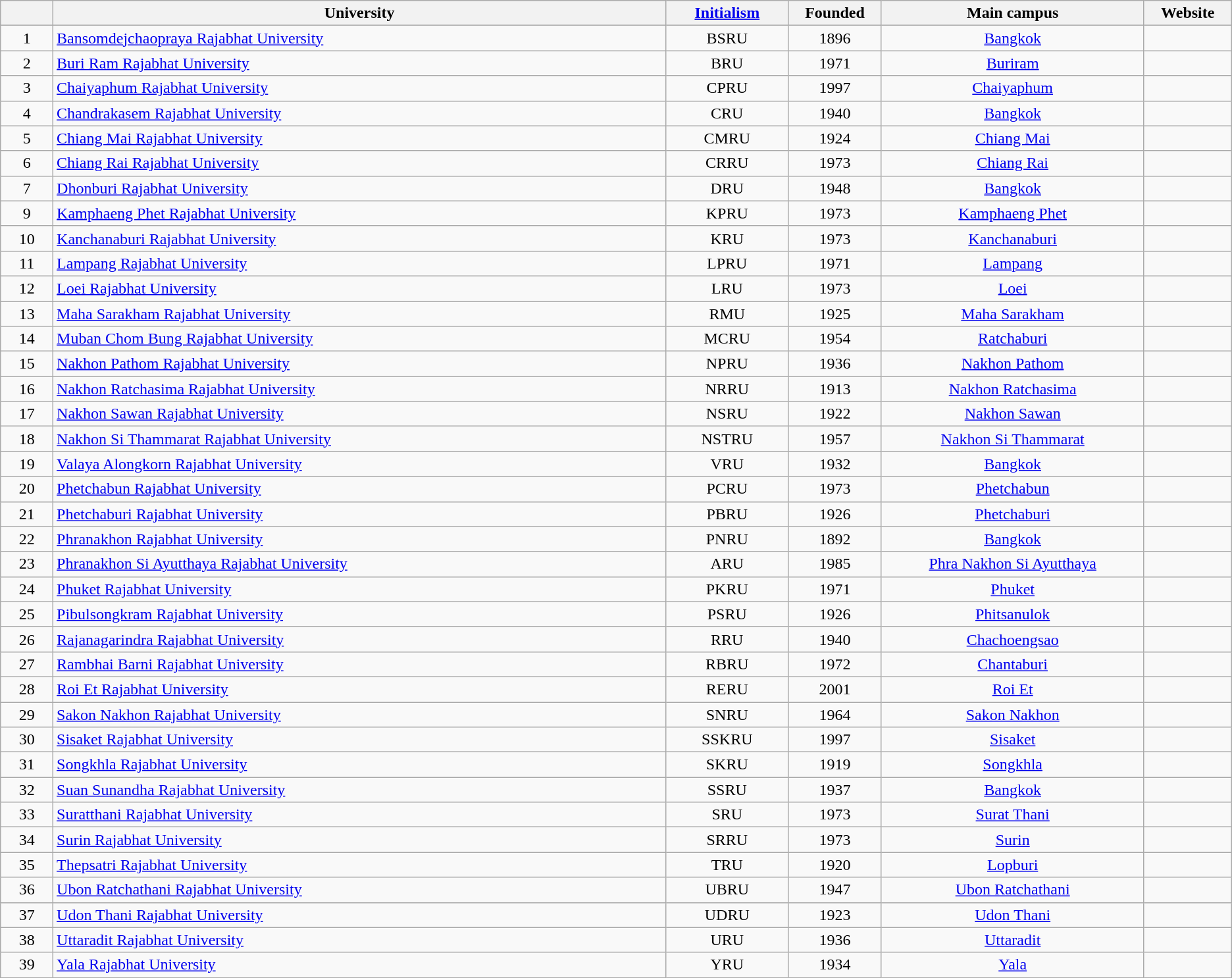<table class="wikitable sortable">
<tr>
<th></th>
<th>University</th>
<th class="unsortable"><a href='#'>Initialism</a></th>
<th>Founded</th>
<th>Main campus</th>
<th class="unsortable">Website</th>
</tr>
<tr>
<td style="text-align:center; width:3%;">1</td>
<td style="width:35%;"><a href='#'>Bansomdejchaopraya Rajabhat University</a></td>
<td style="text-align:center; width:7%;">BSRU</td>
<td style="text-align:center; width:5%;">1896</td>
<td style="text-align:center; width:15%;"><a href='#'>Bangkok</a></td>
<td style="text-align:center; width:5%;"></td>
</tr>
<tr>
<td style="text-align:center; width:3%;">2</td>
<td style="width:35%;"><a href='#'>Buri Ram Rajabhat University</a></td>
<td style="text-align:center; width:7%;">BRU</td>
<td style="text-align:center; width:5%;">1971</td>
<td style="text-align:center; width:15%;"><a href='#'>Buriram</a></td>
<td style="text-align:center; width:5%;"></td>
</tr>
<tr>
<td style="text-align:center; width:3%;">3</td>
<td style="width:35%;"><a href='#'>Chaiyaphum Rajabhat University</a></td>
<td style="text-align:center; width:7%;">CPRU</td>
<td style="text-align:center; width:5%;">1997</td>
<td style="text-align:center; width:15%;"><a href='#'>Chaiyaphum</a></td>
<td style="text-align:center; width:5%;"></td>
</tr>
<tr>
<td style="text-align:center; width:3%;">4</td>
<td style="width:35%;"><a href='#'>Chandrakasem Rajabhat University</a></td>
<td style="text-align:center; width:7%;">CRU</td>
<td style="text-align:center; width:5%;">1940</td>
<td style="text-align:center; width:15%;"><a href='#'>Bangkok</a></td>
<td style="text-align:center; width:5%;"></td>
</tr>
<tr>
<td style="text-align:center; width:3%;">5</td>
<td style="width:35%;"><a href='#'>Chiang Mai Rajabhat University</a></td>
<td style="text-align:center; width:7%;">CMRU</td>
<td style="text-align:center; width:5%;">1924</td>
<td style="text-align:center; width:15%;"><a href='#'>Chiang Mai</a></td>
<td style="text-align:center; width:5%;"></td>
</tr>
<tr>
<td style="text-align:center; width:3%;">6</td>
<td style="width:35%;"><a href='#'>Chiang Rai Rajabhat University</a></td>
<td style="text-align:center; width:7%;">CRRU</td>
<td style="text-align:center; width:5%;">1973</td>
<td style="text-align:center; width:15%;"><a href='#'>Chiang Rai</a></td>
<td style="text-align:center; width:5%;"></td>
</tr>
<tr>
<td style="text-align:center; width:3%;">7</td>
<td style="width:35%;"><a href='#'>Dhonburi Rajabhat University</a></td>
<td style="text-align:center; width:7%;">DRU</td>
<td style="text-align:center; width:5%;">1948</td>
<td style="text-align:center; width:15%;"><a href='#'>Bangkok</a></td>
<td style="text-align:center; width:5%;"></td>
</tr>
<tr>
<td style="text-align:center; width:3%;">9</td>
<td style="width:35%;"><a href='#'>Kamphaeng Phet Rajabhat University</a></td>
<td style="text-align:center; width:7%;">KPRU</td>
<td style="text-align:center; width:5%;">1973</td>
<td style="text-align:center; width:15%;"><a href='#'>Kamphaeng Phet</a></td>
<td style="text-align:center; width:5%;"></td>
</tr>
<tr>
<td style="text-align:center; width:3%;">10</td>
<td style="width:35%;"><a href='#'>Kanchanaburi Rajabhat University</a></td>
<td style="text-align:center; width:7%;">KRU</td>
<td style="text-align:center; width:5%;">1973</td>
<td style="text-align:center; width:15%;"><a href='#'>Kanchanaburi</a></td>
<td style="text-align:center; width:5%;"></td>
</tr>
<tr>
<td style="text-align:center; width:3%;">11</td>
<td style="width:35%;"><a href='#'>Lampang Rajabhat University</a></td>
<td style="text-align:center; width:7%;">LPRU</td>
<td style="text-align:center; width:5%;">1971</td>
<td style="text-align:center; width:15%;"><a href='#'>Lampang</a></td>
<td style="text-align:center; width:5%;"></td>
</tr>
<tr>
<td style="text-align:center; width:3%;">12</td>
<td style="width:35%;"><a href='#'>Loei Rajabhat University</a></td>
<td style="text-align:center; width:7%;">LRU</td>
<td style="text-align:center; width:5%;">1973</td>
<td style="text-align:center; width:15%;"><a href='#'>Loei</a></td>
<td style="text-align:center; width:5%;"></td>
</tr>
<tr>
<td style="text-align:center; width:3%;">13</td>
<td style="width:35%;"><a href='#'>Maha Sarakham Rajabhat University</a></td>
<td style="text-align:center; width:7%;">RMU</td>
<td style="text-align:center; width:5%;">1925</td>
<td style="text-align:center; width:15%;"><a href='#'>Maha Sarakham</a></td>
<td style="text-align:center; width:5%;"></td>
</tr>
<tr>
<td style="text-align:center; width:3%;">14</td>
<td style="width:35%;"><a href='#'>Muban Chom Bung Rajabhat University</a></td>
<td style="text-align:center; width:7%;">MCRU</td>
<td style="text-align:center; width:5%;">1954</td>
<td style="text-align:center; width:15%;"><a href='#'>Ratchaburi</a></td>
<td style="text-align:center; width:5%;"></td>
</tr>
<tr>
<td style="text-align:center; width:3%;">15</td>
<td style="width:35%;"><a href='#'>Nakhon Pathom Rajabhat University</a></td>
<td style="text-align:center; width:7%;">NPRU</td>
<td style="text-align:center; width:5%;">1936</td>
<td style="text-align:center; width:15%;"><a href='#'>Nakhon Pathom</a></td>
<td style="text-align:center; width:5%;"></td>
</tr>
<tr>
<td style="text-align:center; width:3%;">16</td>
<td style="width:35%;"><a href='#'>Nakhon Ratchasima Rajabhat University</a></td>
<td style="text-align:center; width:7%;">NRRU</td>
<td style="text-align:center; width:5%;">1913</td>
<td style="text-align:center; width:15%;"><a href='#'>Nakhon Ratchasima</a></td>
<td style="text-align:center; width:5%;"></td>
</tr>
<tr>
<td style="text-align:center; width:3%;">17</td>
<td style="width:35%;"><a href='#'>Nakhon Sawan Rajabhat University</a></td>
<td style="text-align:center; width:7%;">NSRU</td>
<td style="text-align:center; width:5%;">1922</td>
<td style="text-align:center; width:15%;"><a href='#'>Nakhon Sawan</a></td>
<td style="text-align:center; width:5%;"></td>
</tr>
<tr>
<td style="text-align:center; width:3%;">18</td>
<td style="width:35%;"><a href='#'>Nakhon Si Thammarat Rajabhat University</a></td>
<td style="text-align:center; width:7%;">NSTRU</td>
<td style="text-align:center; width:5%;">1957</td>
<td style="text-align:center; width:15%;"><a href='#'>Nakhon Si Thammarat</a></td>
<td style="text-align:center; width:5%;"></td>
</tr>
<tr>
<td style="text-align:center; width:3%;">19</td>
<td style="width:35%;"><a href='#'>Valaya Alongkorn Rajabhat University</a></td>
<td style="text-align:center; width:7%;">VRU</td>
<td style="text-align:center; width:5%;">1932</td>
<td style="text-align:center; width:15%;"><a href='#'>Bangkok</a></td>
<td style="text-align:center; width:5%;"></td>
</tr>
<tr>
<td style="text-align:center; width:3%;">20</td>
<td style="width:35%;"><a href='#'>Phetchabun Rajabhat University</a></td>
<td style="text-align:center; width:7%;">PCRU</td>
<td style="text-align:center; width:5%;">1973</td>
<td style="text-align:center; width:15%;"><a href='#'>Phetchabun</a></td>
<td style="text-align:center; width:5%;"></td>
</tr>
<tr>
<td style="text-align:center; width:3%;">21</td>
<td style="width:35%;"><a href='#'>Phetchaburi Rajabhat University</a></td>
<td style="text-align:center; width:7%;">PBRU</td>
<td style="text-align:center; width:5%;">1926</td>
<td style="text-align:center; width:15%;"><a href='#'>Phetchaburi</a></td>
<td style="text-align:center; width:5%;"></td>
</tr>
<tr>
<td style="text-align:center; width:3%;">22</td>
<td style="width:35%;"><a href='#'>Phranakhon Rajabhat University</a></td>
<td style="text-align:center; width:7%;">PNRU</td>
<td style="text-align:center; width:5%;">1892</td>
<td style="text-align:center; width:15%;"><a href='#'>Bangkok</a></td>
<td style="text-align:center; width:5%;"></td>
</tr>
<tr>
<td style="text-align:center; width:3%;">23</td>
<td style="width:35%;"><a href='#'>Phranakhon Si Ayutthaya Rajabhat University</a></td>
<td style="text-align:center; width:7%;">ARU</td>
<td style="text-align:center; width:5%;">1985</td>
<td style="text-align:center; width:15%;"><a href='#'>Phra Nakhon Si Ayutthaya</a></td>
<td style="text-align:center; width:5%;"></td>
</tr>
<tr>
<td style="text-align:center; width:3%;">24</td>
<td style="width:35%;"><a href='#'>Phuket Rajabhat University</a></td>
<td style="text-align:center; width:7%;">PKRU</td>
<td style="text-align:center; width:5%;">1971</td>
<td style="text-align:center; width:15%;"><a href='#'>Phuket</a></td>
<td style="text-align:center; width:5%;"></td>
</tr>
<tr>
<td style="text-align:center; width:3%;">25</td>
<td style="width:35%;"><a href='#'>Pibulsongkram Rajabhat University</a></td>
<td style="text-align:center; width:7%;">PSRU</td>
<td style="text-align:center; width:5%;">1926</td>
<td style="text-align:center; width:15%;"><a href='#'>Phitsanulok</a></td>
<td style="text-align:center; width:5%;"></td>
</tr>
<tr>
<td style="text-align:center; width:3%;">26</td>
<td style="width:35%;"><a href='#'>Rajanagarindra Rajabhat University</a></td>
<td style="text-align:center; width:7%;">RRU</td>
<td style="text-align:center; width:5%;">1940</td>
<td style="text-align:center; width:15%;"><a href='#'>Chachoengsao</a></td>
<td style="text-align:center; width:5%;"></td>
</tr>
<tr>
<td style="text-align:center; width:3%;">27</td>
<td style="width:35%;"><a href='#'>Rambhai Barni Rajabhat University</a></td>
<td style="text-align:center; width:7%;">RBRU</td>
<td style="text-align:center; width:5%;">1972</td>
<td style="text-align:center; width:15%;"><a href='#'>Chantaburi</a></td>
<td style="text-align:center; width:5%;"></td>
</tr>
<tr>
<td style="text-align:center; width:3%;">28</td>
<td style="width:35%;"><a href='#'>Roi Et Rajabhat University</a></td>
<td style="text-align:center; width:7%;">RERU</td>
<td style="text-align:center; width:5%;">2001</td>
<td style="text-align:center; width:15%;"><a href='#'>Roi Et</a></td>
<td style="text-align:center; width:5%;"></td>
</tr>
<tr>
<td style="text-align:center; width:3%;">29</td>
<td style="width:35%;"><a href='#'>Sakon Nakhon Rajabhat University</a></td>
<td style="text-align:center; width:7%;">SNRU</td>
<td style="text-align:center; width:5%;">1964</td>
<td style="text-align:center; width:15%;"><a href='#'>Sakon Nakhon</a></td>
<td style="text-align:center; width:5%;"></td>
</tr>
<tr>
<td style="text-align:center; width:3%;">30</td>
<td style="width:35%;"><a href='#'>Sisaket Rajabhat University</a></td>
<td style="text-align:center; width:7%;">SSKRU</td>
<td style="text-align:center; width:5%;">1997</td>
<td style="text-align:center; width:15%;"><a href='#'>Sisaket</a></td>
<td style="text-align:center; width:5%;"></td>
</tr>
<tr>
<td style="text-align:center; width:3%;">31</td>
<td style="width:35%;"><a href='#'>Songkhla Rajabhat University</a></td>
<td style="text-align:center; width:7%;">SKRU</td>
<td style="text-align:center; width:5%;">1919</td>
<td style="text-align:center; width:15%;"><a href='#'>Songkhla</a></td>
<td style="text-align:center; width:5%;"></td>
</tr>
<tr>
<td style="text-align:center; width:3%;">32</td>
<td style="width:35%;"><a href='#'>Suan Sunandha Rajabhat University</a></td>
<td style="text-align:center; width:7%;">SSRU</td>
<td style="text-align:center; width:5%;">1937</td>
<td style="text-align:center; width:15%;"><a href='#'>Bangkok</a></td>
<td style="text-align:center; width:5%;"></td>
</tr>
<tr>
<td style="text-align:center; width:3%;">33</td>
<td style="width:35%;"><a href='#'>Suratthani Rajabhat University</a></td>
<td style="text-align:center; width:7%;">SRU</td>
<td style="text-align:center; width:5%;">1973</td>
<td style="text-align:center; width:15%;"><a href='#'>Surat Thani</a></td>
<td style="text-align:center; width:5%;"></td>
</tr>
<tr>
<td style="text-align:center; width:3%;">34</td>
<td style="width:35%;"><a href='#'>Surin Rajabhat University</a></td>
<td style="text-align:center; width:7%;">SRRU</td>
<td style="text-align:center; width:5%;">1973</td>
<td style="text-align:center; width:15%;"><a href='#'>Surin</a></td>
<td style="text-align:center; width:5%;"></td>
</tr>
<tr>
<td style="text-align:center; width:3%;">35</td>
<td style="width:35%;"><a href='#'>Thepsatri Rajabhat University</a></td>
<td style="text-align:center; width:7%;">TRU</td>
<td style="text-align:center; width:5%;">1920</td>
<td style="text-align:center; width:15%;"><a href='#'>Lopburi</a></td>
<td style="text-align:center; width:5%;"></td>
</tr>
<tr>
<td style="text-align:center; width:3%;">36</td>
<td style="width:35%;"><a href='#'>Ubon Ratchathani Rajabhat University</a></td>
<td style="text-align:center; width:7%;">UBRU</td>
<td style="text-align:center; width:5%;">1947</td>
<td style="text-align:center; width:15%;"><a href='#'>Ubon Ratchathani</a></td>
<td style="text-align:center; width:5%;"></td>
</tr>
<tr>
<td style="text-align:center; width:3%;">37</td>
<td style="width:35%;"><a href='#'>Udon Thani Rajabhat University</a></td>
<td style="text-align:center; width:7%;">UDRU</td>
<td style="text-align:center; width:5%;">1923</td>
<td style="text-align:center; width:15%;"><a href='#'>Udon Thani</a></td>
<td style="text-align:center; width:5%;"></td>
</tr>
<tr>
<td style="text-align:center; width:3%;">38</td>
<td style="width:35%;"><a href='#'>Uttaradit Rajabhat University</a></td>
<td style="text-align:center; width:7%;">URU</td>
<td style="text-align:center; width:5%;">1936</td>
<td style="text-align:center; width:15%;"><a href='#'>Uttaradit</a></td>
<td style="text-align:center; width:5%;"></td>
</tr>
<tr>
<td style="text-align:center; width:3%;">39</td>
<td style="width:35%;"><a href='#'>Yala Rajabhat University</a></td>
<td style="text-align:center; width:7%;">YRU</td>
<td style="text-align:center; width:5%;">1934</td>
<td style="text-align:center; width:15%;"><a href='#'>Yala</a></td>
<td style="text-align:center; width:5%;"></td>
</tr>
</table>
